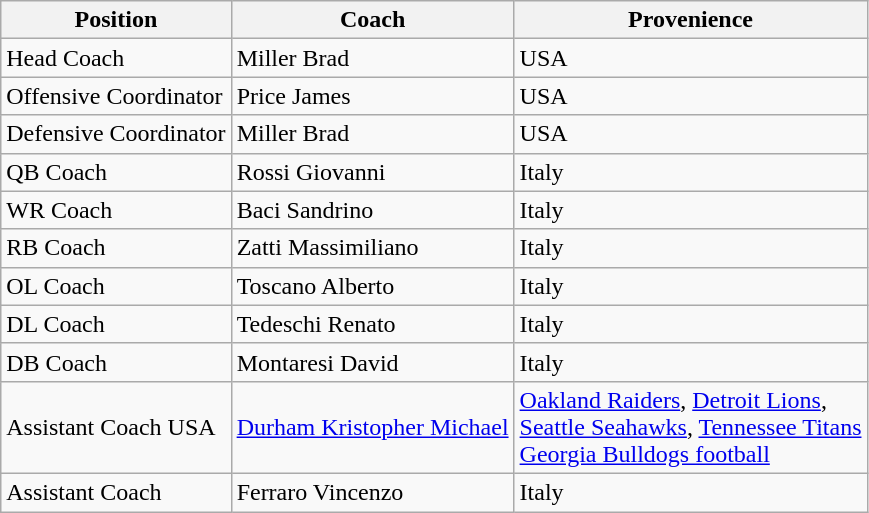<table class="wikitable">
<tr>
<th>Position</th>
<th>Coach</th>
<th>Provenience</th>
</tr>
<tr>
<td>Head Coach</td>
<td>Miller Brad</td>
<td>USA</td>
</tr>
<tr>
<td>Offensive Coordinator</td>
<td>Price James</td>
<td>USA</td>
</tr>
<tr>
<td>Defensive Coordinator</td>
<td>Miller Brad</td>
<td>USA</td>
</tr>
<tr>
<td>QB Coach</td>
<td>Rossi Giovanni</td>
<td>Italy</td>
</tr>
<tr>
<td>WR Coach</td>
<td>Baci Sandrino</td>
<td>Italy</td>
</tr>
<tr>
<td>RB Coach</td>
<td>Zatti Massimiliano</td>
<td>Italy</td>
</tr>
<tr>
<td>OL Coach</td>
<td>Toscano Alberto</td>
<td>Italy</td>
</tr>
<tr>
<td>DL Coach</td>
<td>Tedeschi Renato</td>
<td>Italy</td>
</tr>
<tr>
<td>DB Coach</td>
<td>Montaresi David</td>
<td>Italy</td>
</tr>
<tr>
<td>Assistant Coach USA</td>
<td><a href='#'>Durham Kristopher Michael</a></td>
<td><a href='#'>Oakland Raiders</a>, <a href='#'>Detroit Lions</a>,<br><a href='#'>Seattle Seahawks</a>, <a href='#'>Tennessee Titans</a><br><a href='#'>Georgia Bulldogs football</a></td>
</tr>
<tr>
<td>Assistant Coach</td>
<td>Ferraro Vincenzo</td>
<td>Italy</td>
</tr>
</table>
